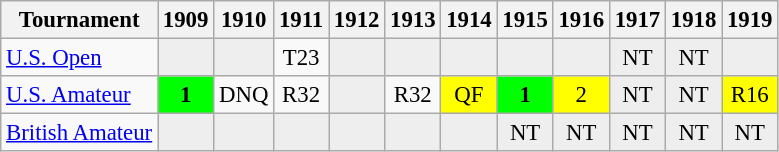<table class="wikitable" style="font-size:95%;text-align:center;">
<tr>
<th>Tournament</th>
<th>1909</th>
<th>1910</th>
<th>1911</th>
<th>1912</th>
<th>1913</th>
<th>1914</th>
<th>1915</th>
<th>1916</th>
<th>1917</th>
<th>1918</th>
<th>1919</th>
</tr>
<tr>
<td align=left><a href='#'>U.S. Open</a></td>
<td style="background:#eeeeee;"></td>
<td style="background:#eeeeee;"></td>
<td>T23</td>
<td style="background:#eeeeee;"></td>
<td style="background:#eeeeee;"></td>
<td style="background:#eeeeee;"></td>
<td style="background:#eeeeee;"></td>
<td style="background:#eeeeee;"></td>
<td style="background:#eeeeee;">NT</td>
<td style="background:#eeeeee;">NT</td>
<td style="background:#eeeeee;"></td>
</tr>
<tr>
<td align=left><a href='#'>U.S. Amateur</a></td>
<td align="center" style="background:#00ff00;"><strong>1</strong></td>
<td>DNQ</td>
<td>R32</td>
<td style="background:#eeeeee;"></td>
<td>R32</td>
<td align="center" style="background:yellow;">QF</td>
<td align="center" style="background:#00ff00;"><strong>1</strong></td>
<td align="center" style="background:yellow;">2</td>
<td style="background:#eeeeee;">NT</td>
<td style="background:#eeeeee;">NT</td>
<td align="center" style="background:yellow;">R16</td>
</tr>
<tr>
<td align=left><a href='#'>British Amateur</a></td>
<td style="background:#eeeeee;"></td>
<td style="background:#eeeeee;"></td>
<td style="background:#eeeeee;"></td>
<td style="background:#eeeeee;"></td>
<td style="background:#eeeeee;"></td>
<td style="background:#eeeeee;"></td>
<td style="background:#eeeeee;">NT</td>
<td style="background:#eeeeee;">NT</td>
<td style="background:#eeeeee;">NT</td>
<td style="background:#eeeeee;">NT</td>
<td style="background:#eeeeee;">NT</td>
</tr>
</table>
